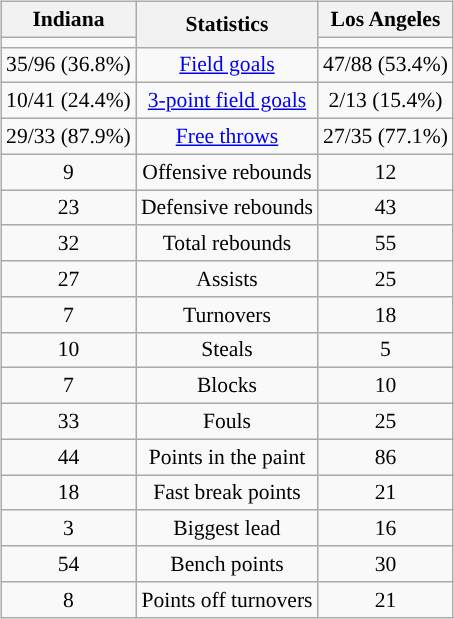<table style="width:100%;">
<tr>
<td width="33%" align="right" valign="top"><br>















</td>
<td style="vertical-align:top; align:center; width:33%;"><br><table style="width:100%;">
<tr>
<td style="width=50%;"></td>
<td></td>
<td style="width=50%;"></td>
</tr>
</table>
<table class="wikitable" align="center" style="font-size:90%; text-align:center; margin:auto;">
<tr>
<th>Indiana</th>
<th rowspan="2">Statistics</th>
<th>Los Angeles</th>
</tr>
<tr>
<td></td>
<td></td>
</tr>
<tr>
<td>35/96 (36.8%)</td>
<td><a href='#'>Field goals</a></td>
<td>47/88 (53.4%)</td>
</tr>
<tr>
<td>10/41 (24.4%)</td>
<td><a href='#'>3-point field goals</a></td>
<td>2/13 (15.4%)</td>
</tr>
<tr>
<td>29/33 (87.9%)</td>
<td><a href='#'>Free throws</a></td>
<td>27/35 (77.1%)</td>
</tr>
<tr>
<td>9</td>
<td>Offensive rebounds</td>
<td>12</td>
</tr>
<tr>
<td>23</td>
<td>Defensive rebounds</td>
<td>43</td>
</tr>
<tr>
<td>32</td>
<td>Total rebounds</td>
<td>55</td>
</tr>
<tr>
<td>27</td>
<td>Assists</td>
<td>25</td>
</tr>
<tr>
<td>7</td>
<td>Turnovers</td>
<td>18</td>
</tr>
<tr>
<td>10</td>
<td>Steals</td>
<td>5</td>
</tr>
<tr>
<td>7</td>
<td>Blocks</td>
<td>10</td>
</tr>
<tr>
<td>33</td>
<td>Fouls</td>
<td>25</td>
</tr>
<tr>
<td>44</td>
<td>Points in the paint</td>
<td>86</td>
</tr>
<tr>
<td>18</td>
<td>Fast break points</td>
<td>21</td>
</tr>
<tr>
<td>3</td>
<td>Biggest lead</td>
<td>16</td>
</tr>
<tr>
<td>54</td>
<td>Bench points</td>
<td>30</td>
</tr>
<tr>
<td>8</td>
<td>Points off turnovers</td>
<td>21</td>
</tr>
</table>
</td>
<td style="vertical-align:top; align:left; width:33%;"><br>













</td>
</tr>
</table>
